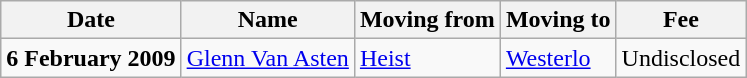<table class="wikitable sortable">
<tr>
<th>Date</th>
<th>Name</th>
<th>Moving from</th>
<th>Moving to</th>
<th>Fee</th>
</tr>
<tr>
<td><strong>6 February 2009</strong></td>
<td><a href='#'>Glenn Van Asten</a></td>
<td><a href='#'>Heist</a></td>
<td><a href='#'>Westerlo</a></td>
<td>Undisclosed </td>
</tr>
</table>
